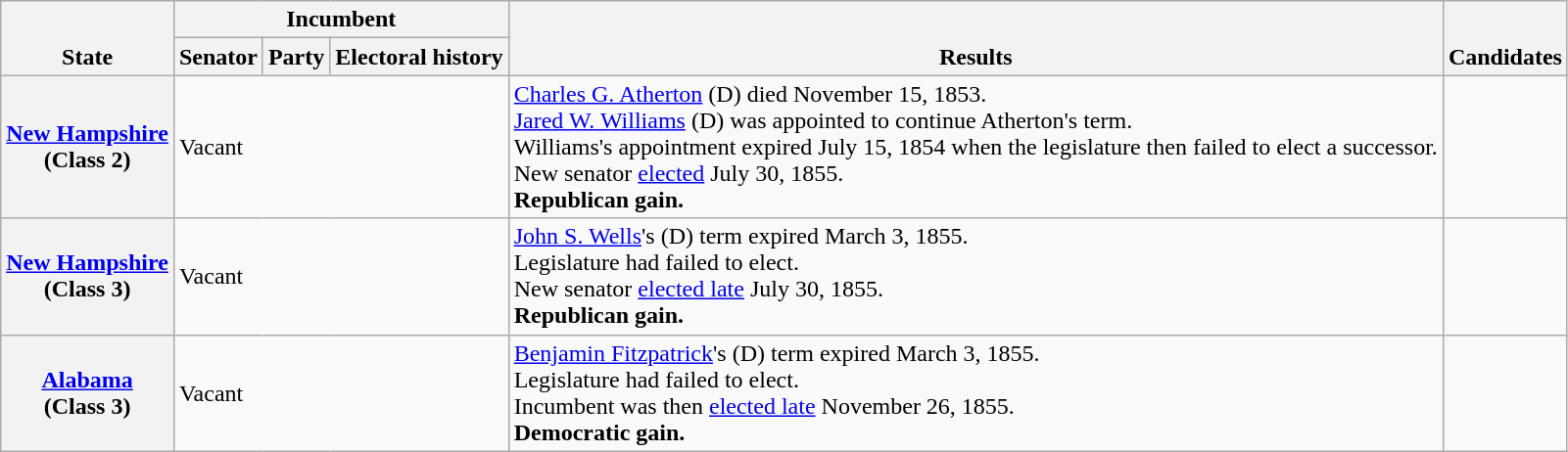<table class=wikitable>
<tr valign=bottom>
<th rowspan=2>State</th>
<th colspan=3>Incumbent</th>
<th rowspan=2>Results</th>
<th rowspan=2>Candidates</th>
</tr>
<tr valign=bottom>
<th>Senator</th>
<th>Party</th>
<th>Electoral history</th>
</tr>
<tr>
<th><a href='#'>New Hampshire</a><br>(Class 2)</th>
<td colspan=3>Vacant</td>
<td><a href='#'>Charles G. Atherton</a> (D) died November 15, 1853.<br><a href='#'>Jared W. Williams</a> (D) was appointed to continue Atherton's term.<br>Williams's appointment expired July 15, 1854 when the legislature then failed to elect a successor.<br>New senator <a href='#'>elected</a> July 30, 1855.<br><strong>Republican gain.</strong></td>
<td nowrap></td>
</tr>
<tr>
<th><a href='#'>New Hampshire</a><br>(Class 3)</th>
<td colspan=3>Vacant</td>
<td><a href='#'>John S. Wells</a>'s (D) term expired March 3, 1855.<br>Legislature had failed to elect.<br>New senator <a href='#'>elected late</a> July 30, 1855.<br><strong>Republican gain.</strong></td>
<td nowrap></td>
</tr>
<tr>
<th><a href='#'>Alabama</a><br>(Class 3)</th>
<td colspan=3>Vacant</td>
<td><a href='#'>Benjamin Fitzpatrick</a>'s (D) term expired March 3, 1855.<br>Legislature had failed to elect.<br>Incumbent was then <a href='#'>elected late</a> November 26, 1855.<br><strong>Democratic gain.</strong></td>
<td nowrap></td>
</tr>
</table>
